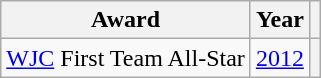<table class="wikitable">
<tr>
<th>Award</th>
<th>Year</th>
<th></th>
</tr>
<tr>
<td><a href='#'>WJC</a> First Team All-Star</td>
<td><a href='#'>2012</a></td>
<th></th>
</tr>
</table>
